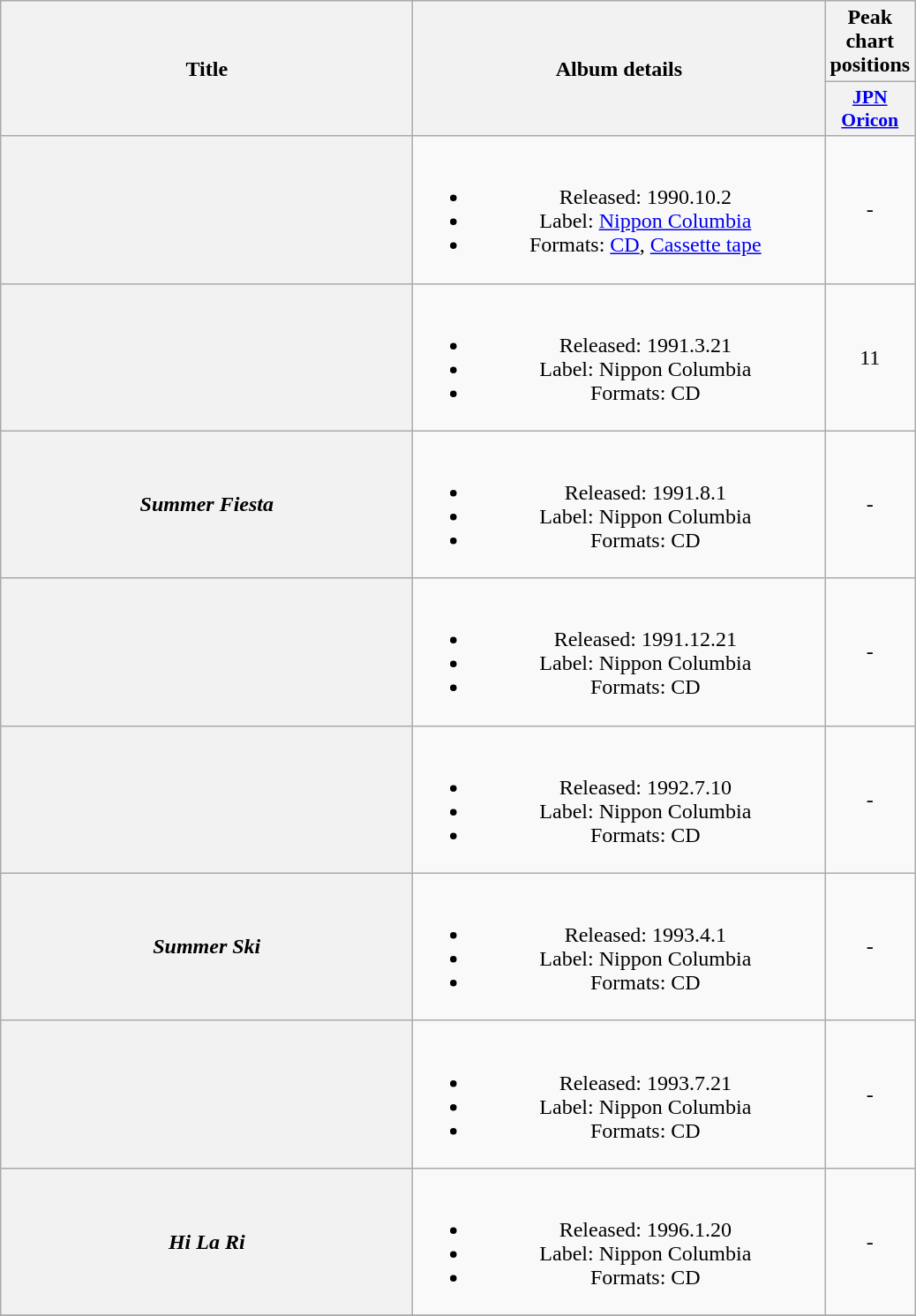<table class="wikitable plainrowheaders" style="text-align:center;">
<tr>
<th scope="col" rowspan="2" style="width:19em;">Title</th>
<th scope="col" rowspan="2" style="width:19em;">Album details</th>
<th scope="col">Peak chart positions</th>
</tr>
<tr>
<th scope="col" style="width:2.9em;font-size:90%;"><a href='#'>JPN<br>Oricon</a><br></th>
</tr>
<tr>
<th scope="row"></th>
<td><br><ul><li>Released: 1990.10.2</li><li>Label: <a href='#'>Nippon Columbia</a></li><li>Formats: <a href='#'>CD</a>, <a href='#'>Cassette tape</a></li></ul></td>
<td align="center">-</td>
</tr>
<tr>
<th scope="row"></th>
<td><br><ul><li>Released: 1991.3.21</li><li>Label: Nippon Columbia</li><li>Formats: CD</li></ul></td>
<td>11</td>
</tr>
<tr>
<th scope="row"><em>Summer Fiesta</em></th>
<td><br><ul><li>Released: 1991.8.1</li><li>Label: Nippon Columbia</li><li>Formats: CD</li></ul></td>
<td align="center">-</td>
</tr>
<tr>
<th scope="row"></th>
<td><br><ul><li>Released: 1991.12.21</li><li>Label: Nippon Columbia</li><li>Formats: CD</li></ul></td>
<td align="center">-</td>
</tr>
<tr>
<th scope="row"></th>
<td><br><ul><li>Released: 1992.7.10</li><li>Label: Nippon Columbia</li><li>Formats: CD</li></ul></td>
<td align="center">-</td>
</tr>
<tr>
<th scope="row"><em>Summer Ski</em></th>
<td><br><ul><li>Released: 1993.4.1</li><li>Label: Nippon Columbia</li><li>Formats: CD</li></ul></td>
<td align="center">-</td>
</tr>
<tr>
<th scope="row"></th>
<td><br><ul><li>Released: 1993.7.21</li><li>Label: Nippon Columbia</li><li>Formats: CD</li></ul></td>
<td align="center">-</td>
</tr>
<tr>
<th scope="row"><em>Hi La Ri</em></th>
<td><br><ul><li>Released: 1996.1.20</li><li>Label: Nippon Columbia</li><li>Formats: CD</li></ul></td>
<td align="center">-</td>
</tr>
<tr>
</tr>
</table>
